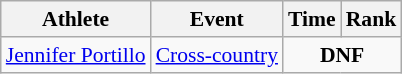<table class=wikitable style="font-size:90%">
<tr>
<th>Athlete</th>
<th>Event</th>
<th>Time</th>
<th>Rank</th>
</tr>
<tr>
<td><a href='#'>Jennifer Portillo</a></td>
<td><a href='#'>Cross-country</a></td>
<td align=center colspan="2"><strong>DNF</strong></td>
</tr>
</table>
